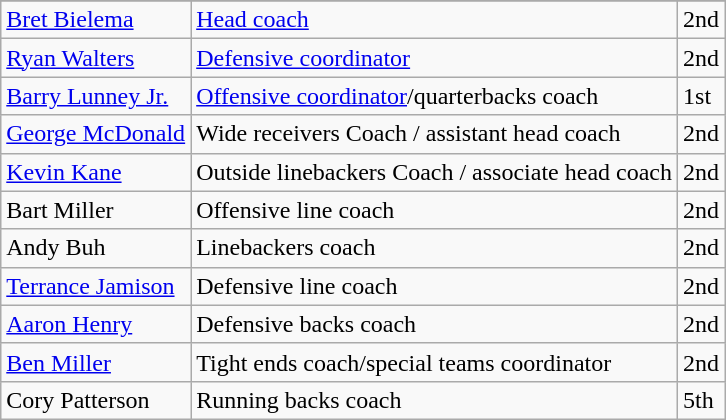<table class="wikitable">
<tr>
</tr>
<tr>
<td><a href='#'>Bret Bielema</a></td>
<td><a href='#'>Head coach</a></td>
<td>2nd</td>
</tr>
<tr>
<td><a href='#'>Ryan Walters</a></td>
<td><a href='#'>Defensive coordinator</a></td>
<td>2nd</td>
</tr>
<tr>
<td><a href='#'>Barry Lunney Jr.</a></td>
<td><a href='#'>Offensive coordinator</a>/quarterbacks coach</td>
<td>1st</td>
</tr>
<tr>
<td><a href='#'>George McDonald</a></td>
<td>Wide receivers Coach / assistant head coach</td>
<td>2nd</td>
</tr>
<tr>
<td><a href='#'>Kevin Kane</a></td>
<td>Outside linebackers Coach / associate head coach</td>
<td>2nd</td>
</tr>
<tr>
<td>Bart Miller</td>
<td>Offensive line coach</td>
<td>2nd</td>
</tr>
<tr>
<td>Andy Buh</td>
<td>Linebackers coach</td>
<td>2nd</td>
</tr>
<tr>
<td><a href='#'>Terrance Jamison</a></td>
<td>Defensive line coach</td>
<td>2nd</td>
</tr>
<tr>
<td><a href='#'>Aaron Henry</a></td>
<td>Defensive backs coach</td>
<td>2nd</td>
</tr>
<tr>
<td><a href='#'>Ben Miller</a></td>
<td>Tight ends coach/special teams coordinator</td>
<td>2nd</td>
</tr>
<tr>
<td>Cory Patterson</td>
<td>Running backs coach</td>
<td>5th</td>
</tr>
</table>
